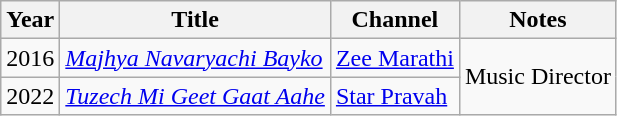<table class="wikitable">
<tr>
<th>Year</th>
<th>Title</th>
<th>Channel</th>
<th>Notes</th>
</tr>
<tr>
<td>2016</td>
<td><em><a href='#'>Majhya Navaryachi Bayko</a></em></td>
<td><a href='#'>Zee Marathi</a></td>
<td rowspan="2">Music Director</td>
</tr>
<tr>
<td>2022</td>
<td><em><a href='#'>Tuzech Mi Geet Gaat Aahe</a></em></td>
<td><a href='#'>Star Pravah</a></td>
</tr>
</table>
